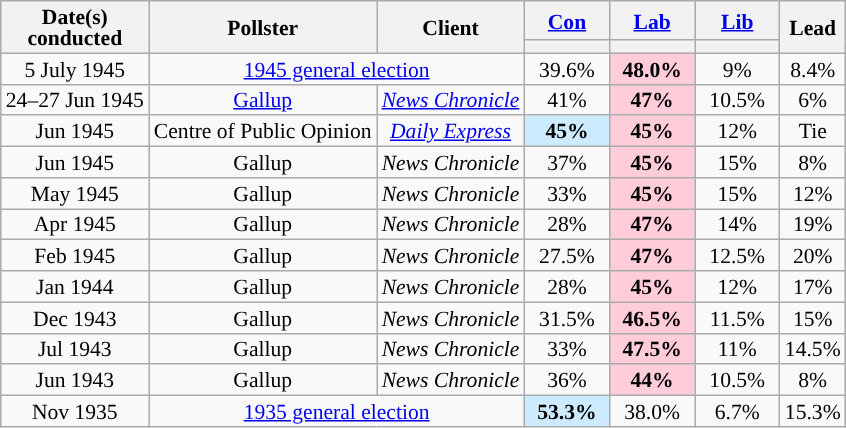<table class="wikitable sortable mw-datatable" style="text-align:center;font-size:90%;line-height:14px;">
<tr>
<th rowspan="2">Date(s)<br>conducted</th>
<th rowspan="2">Pollster</th>
<th rowspan="2">Client</th>
<th class="unsortable" style="width:50px;"><a href='#'>Con</a></th>
<th class="unsortable" style="width:50px;"><a href='#'>Lab</a></th>
<th class="unsortable" style="width:50px;"><a href='#'>Lib</a></th>
<th rowspan="2">Lead</th>
</tr>
<tr>
<th style="background:"></th>
<th style="background:"></th>
<th style="background:"></th>
</tr>
<tr>
<td>5 July 1945</td>
<td colspan="2"><a href='#'>1945 general election</a></td>
<td>39.6%</td>
<td style="background:#FFCCDA;"><strong>48.0%</strong></td>
<td>9%</td>
<td style="background:">8.4%</td>
</tr>
<tr>
<td>24–27 Jun 1945</td>
<td><a href='#'>Gallup</a></td>
<td><em><a href='#'>News Chronicle</a></em></td>
<td>41%</td>
<td style="background:#FFCCDA;"><strong>47%</strong></td>
<td>10.5%</td>
<td style="background:">6%</td>
</tr>
<tr>
<td>Jun 1945</td>
<td>Centre of Public Opinion</td>
<td><em><a href='#'>Daily Express</a></em></td>
<td style="background:#CCEBFF;"><strong>45%</strong></td>
<td style="background:#FFCCDA;"><strong>45%</strong></td>
<td>12%</td>
<td>Tie</td>
</tr>
<tr>
<td>Jun 1945</td>
<td>Gallup</td>
<td><em>News Chronicle</em></td>
<td>37%</td>
<td style="background:#FFCCDA;"><strong>45%</strong></td>
<td>15%</td>
<td style="background:">8%</td>
</tr>
<tr>
<td>May 1945</td>
<td>Gallup</td>
<td><em>News Chronicle</em></td>
<td>33%</td>
<td style="background:#FFCCDA;"><strong>45%</strong></td>
<td>15%</td>
<td style="background:">12%</td>
</tr>
<tr>
<td>Apr 1945</td>
<td>Gallup</td>
<td><em>News Chronicle</em></td>
<td>28%</td>
<td style="background:#FFCCDA;"><strong>47%</strong></td>
<td>14%</td>
<td style="background:">19%</td>
</tr>
<tr>
<td>Feb 1945</td>
<td>Gallup</td>
<td><em>News Chronicle</em></td>
<td>27.5%</td>
<td style="background:#FFCCDA;"><strong>47%</strong></td>
<td>12.5%</td>
<td style="background:">20%</td>
</tr>
<tr>
<td>Jan 1944</td>
<td>Gallup</td>
<td><em>News Chronicle</em></td>
<td>28%</td>
<td style="background:#FFCCDA;"><strong>45%</strong></td>
<td>12%</td>
<td style="background:">17%</td>
</tr>
<tr>
<td>Dec 1943</td>
<td>Gallup</td>
<td><em>News Chronicle</em></td>
<td>31.5%</td>
<td style="background:#FFCCDA;"><strong>46.5%</strong></td>
<td>11.5%</td>
<td style="background:">15%</td>
</tr>
<tr>
<td>Jul 1943</td>
<td>Gallup</td>
<td><em>News Chronicle</em></td>
<td>33%</td>
<td style="background:#FFCCDA;"><strong>47.5%</strong></td>
<td>11%</td>
<td style="background:">14.5%</td>
</tr>
<tr>
<td>Jun 1943</td>
<td>Gallup</td>
<td><em>News Chronicle</em></td>
<td>36%</td>
<td style="background:#FFCCDA;"><strong>44%</strong></td>
<td>10.5%</td>
<td style="background:">8%</td>
</tr>
<tr>
<td>Nov 1935</td>
<td colspan="2"><a href='#'>1935 general election</a></td>
<td style="background:#CCEBFF;"><strong>53.3%</strong></td>
<td>38.0%</td>
<td>6.7%</td>
<td style="background:">15.3%</td>
</tr>
</table>
